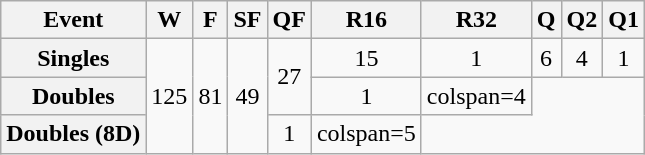<table class="wikitable" style=text-align:center;>
<tr>
<th>Event</th>
<th scope="col">W</th>
<th scope="col">F</th>
<th scope="col">SF</th>
<th scope="col">QF</th>
<th scope="col">R16</th>
<th scope="col">R32</th>
<th scope="col">Q</th>
<th scope="col">Q2</th>
<th scope="col">Q1</th>
</tr>
<tr>
<th scope="row">Singles</th>
<td rowspan="3">125</td>
<td rowspan="3">81</td>
<td rowspan="3">49</td>
<td rowspan="2">27</td>
<td>15</td>
<td>1</td>
<td>6</td>
<td>4</td>
<td>1</td>
</tr>
<tr>
<th scope="row">Doubles</th>
<td>1</td>
<td>colspan=4 </td>
</tr>
<tr>
<th scope="row">Doubles (8D)</th>
<td>1</td>
<td>colspan=5 </td>
</tr>
</table>
